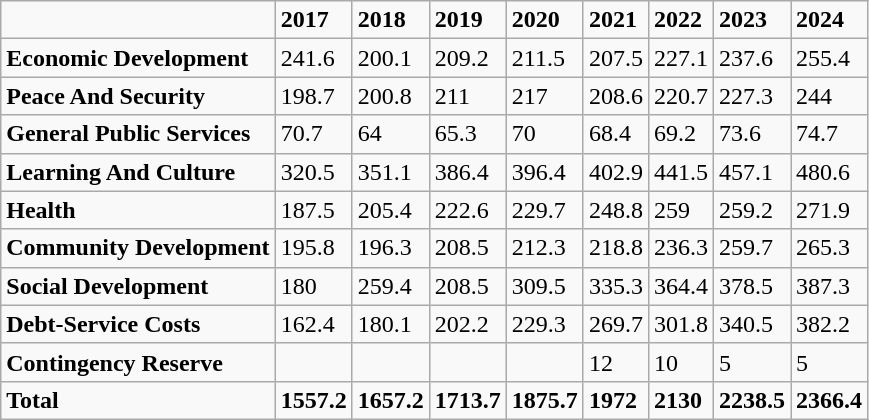<table class="wikitable">
<tr>
<td></td>
<td><strong>2017</strong></td>
<td><strong>2018</strong></td>
<td><strong>2019</strong></td>
<td><strong>2020</strong></td>
<td><strong>2021</strong></td>
<td><strong>2022</strong></td>
<td><strong>2023</strong></td>
<td><strong>2024</strong></td>
</tr>
<tr>
<td><strong>Economic Development</strong></td>
<td>241.6</td>
<td>200.1</td>
<td>209.2</td>
<td>211.5</td>
<td>207.5</td>
<td>227.1</td>
<td>237.6</td>
<td>255.4</td>
</tr>
<tr>
<td><strong>Peace And Security</strong></td>
<td>198.7</td>
<td>200.8</td>
<td>211</td>
<td>217</td>
<td>208.6</td>
<td>220.7</td>
<td>227.3</td>
<td>244</td>
</tr>
<tr>
<td><strong>General Public Services</strong></td>
<td>70.7</td>
<td>64</td>
<td>65.3</td>
<td>70</td>
<td>68.4</td>
<td>69.2</td>
<td>73.6</td>
<td>74.7</td>
</tr>
<tr>
<td><strong>Learning And Culture</strong></td>
<td>320.5</td>
<td>351.1</td>
<td>386.4</td>
<td>396.4</td>
<td>402.9</td>
<td>441.5</td>
<td>457.1</td>
<td>480.6</td>
</tr>
<tr>
<td><strong>Health</strong></td>
<td>187.5</td>
<td>205.4</td>
<td>222.6</td>
<td>229.7</td>
<td>248.8</td>
<td>259</td>
<td>259.2</td>
<td>271.9</td>
</tr>
<tr>
<td><strong>Community Development</strong></td>
<td>195.8</td>
<td>196.3</td>
<td>208.5</td>
<td>212.3</td>
<td>218.8</td>
<td>236.3</td>
<td>259.7</td>
<td>265.3</td>
</tr>
<tr>
<td><strong>Social Development</strong></td>
<td>180</td>
<td>259.4</td>
<td>208.5</td>
<td>309.5</td>
<td>335.3</td>
<td>364.4</td>
<td>378.5</td>
<td>387.3</td>
</tr>
<tr>
<td><strong>Debt-Service Costs</strong></td>
<td>162.4</td>
<td>180.1</td>
<td>202.2</td>
<td>229.3</td>
<td>269.7</td>
<td>301.8</td>
<td>340.5</td>
<td>382.2</td>
</tr>
<tr>
<td><strong>Contingency Reserve</strong></td>
<td></td>
<td></td>
<td></td>
<td></td>
<td>12</td>
<td>10</td>
<td>5</td>
<td>5</td>
</tr>
<tr>
<td><strong>Total</strong></td>
<td><strong>1557.2</strong></td>
<td><strong>1657.2</strong></td>
<td><strong>1713.7</strong></td>
<td><strong>1875.7</strong></td>
<td><strong>1972</strong></td>
<td><strong>2130</strong></td>
<td><strong>2238.5</strong></td>
<td><strong>2366.4</strong></td>
</tr>
</table>
